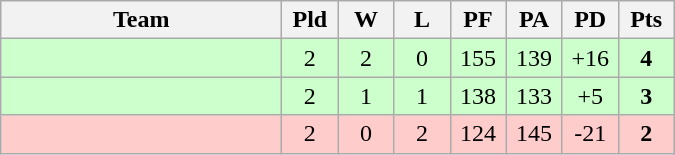<table class=wikitable style="text-align:center">
<tr>
<th width=180>Team</th>
<th width=30>Pld</th>
<th width=30>W</th>
<th width=30>L</th>
<th width=30>PF</th>
<th width=30>PA</th>
<th width=30>PD</th>
<th width=30>Pts</th>
</tr>
<tr bgcolor="#ccffcc">
<td align=left></td>
<td>2</td>
<td>2</td>
<td>0</td>
<td>155</td>
<td>139</td>
<td>+16</td>
<td><strong>4</strong></td>
</tr>
<tr bgcolor="#ccffcc">
<td align=left></td>
<td>2</td>
<td>1</td>
<td>1</td>
<td>138</td>
<td>133</td>
<td>+5</td>
<td><strong>3</strong></td>
</tr>
<tr bgcolor="#ffcccc">
<td align=left></td>
<td>2</td>
<td>0</td>
<td>2</td>
<td>124</td>
<td>145</td>
<td>-21</td>
<td><strong>2</strong></td>
</tr>
</table>
